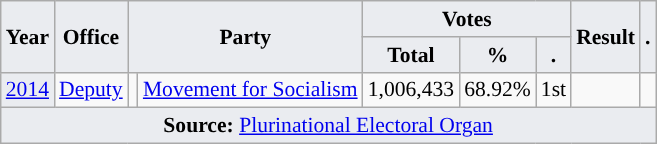<table class="wikitable" style="font-size:90%; text-align:center;">
<tr>
<th style="background-color:#EAECF0;" rowspan=2>Year</th>
<th style="background-color:#EAECF0;" rowspan=2>Office</th>
<th style="background-color:#EAECF0;" colspan=2 rowspan=2>Party</th>
<th style="background-color:#EAECF0;" colspan=3>Votes</th>
<th style="background-color:#EAECF0;" rowspan=2>Result</th>
<th style="background-color:#EAECF0;" rowspan=2>.</th>
</tr>
<tr>
<th style="background-color:#EAECF0;">Total</th>
<th style="background-color:#EAECF0;">%</th>
<th style="background-color:#EAECF0;">.</th>
</tr>
<tr>
<td style="background-color:#EAECF0;"><a href='#'>2014</a></td>
<td><a href='#'>Deputy</a></td>
<td style="background-color:"></td>
<td><a href='#'>Movement for Socialism</a></td>
<td>1,006,433</td>
<td>68.92%</td>
<td>1st</td>
<td></td>
<td></td>
</tr>
<tr>
<td style="background-color:#EAECF0;" colspan=9><strong>Source:</strong> <a href='#'>Plurinational Electoral Organ</a>  </td>
</tr>
</table>
